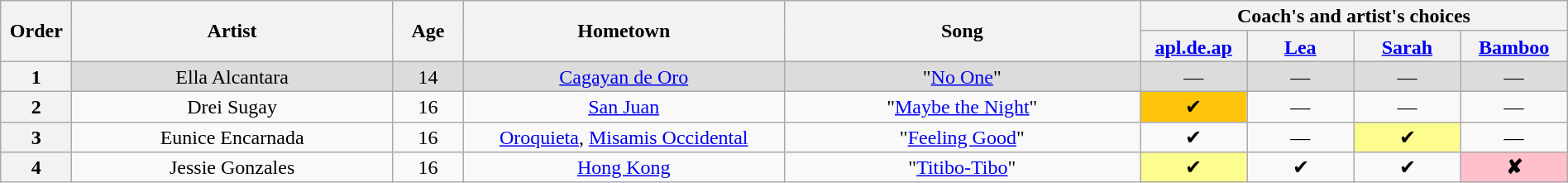<table class="wikitable" style="text-align:center; line-height:17px; width:100%;">
<tr>
<th rowspan="2" scope="col" style="width:04%;">Order</th>
<th rowspan="2" scope="col" style="width:18%;">Artist</th>
<th rowspan="2" scope="col" style="width:04%;">Age</th>
<th rowspan="2" scope="col" style="width:18%;">Hometown</th>
<th rowspan="2" scope="col" style="width:20%;">Song</th>
<th colspan="4" scope="col" style="width:24%;">Coach's and artist's choices</th>
</tr>
<tr>
<th style="width:06%;"><a href='#'>apl.de.ap</a></th>
<th style="width:06%;"><a href='#'>Lea</a></th>
<th style="width:06%;"><a href='#'>Sarah</a></th>
<th style="width:06%;"><a href='#'>Bamboo</a></th>
</tr>
<tr>
<th>1</th>
<td style="background:#dcdcdc;">Ella Alcantara</td>
<td style="background:#dcdcdc;">14</td>
<td style="background:#dcdcdc;"><a href='#'>Cagayan de Oro</a></td>
<td style="background:#dcdcdc;">"<a href='#'>No One</a>"</td>
<td style="background:#dcdcdc;">—</td>
<td style="background:#dcdcdc;">—</td>
<td style="background:#dcdcdc;">—</td>
<td style="background:#dcdcdc;">—</td>
</tr>
<tr>
<th>2</th>
<td>Drei Sugay</td>
<td>16</td>
<td><a href='#'>San Juan</a></td>
<td>"<a href='#'>Maybe the Night</a>"</td>
<td style="background:#ffc40c;">✔</td>
<td>—</td>
<td>—</td>
<td>—</td>
</tr>
<tr>
<th>3</th>
<td>Eunice Encarnada</td>
<td>16</td>
<td><a href='#'>Oroquieta</a>, <a href='#'>Misamis Occidental</a></td>
<td>"<a href='#'>Feeling Good</a>"</td>
<td>✔</td>
<td>—</td>
<td style="background:#fdfc8f;">✔</td>
<td>—</td>
</tr>
<tr>
<th>4</th>
<td>Jessie Gonzales</td>
<td>16</td>
<td><a href='#'>Hong Kong</a></td>
<td>"<a href='#'>Titibo-Tibo</a>"</td>
<td style="background:#fdfc8f;">✔</td>
<td>✔</td>
<td>✔</td>
<td style="background:pink;"><strong>✘</strong></td>
</tr>
</table>
